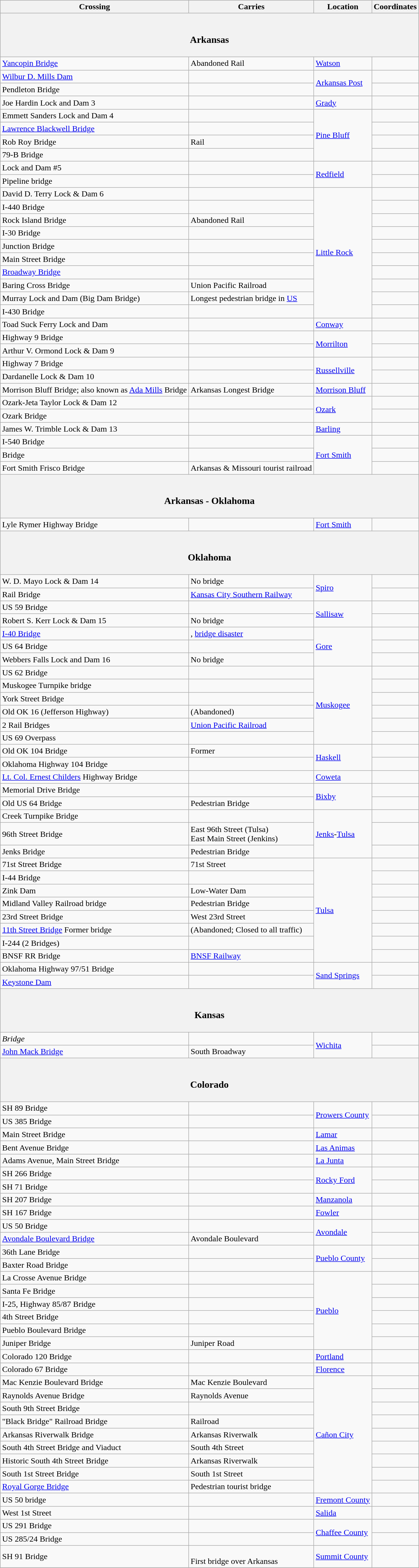<table class=wikitable>
<tr>
<th>Crossing</th>
<th>Carries</th>
<th>Location</th>
<th>Coordinates</th>
</tr>
<tr>
<th colspan=4><br><h3>Arkansas</h3></th>
</tr>
<tr>
<td><a href='#'>Yancopin Bridge</a></td>
<td>Abandoned Rail</td>
<td><a href='#'>Watson</a></td>
<td></td>
</tr>
<tr>
<td><a href='#'>Wilbur D. Mills Dam</a></td>
<td></td>
<td rowspan=2><a href='#'>Arkansas Post</a></td>
<td></td>
</tr>
<tr>
<td>Pendleton Bridge</td>
<td></td>
<td></td>
</tr>
<tr>
<td>Joe Hardin Lock and Dam 3</td>
<td></td>
<td><a href='#'>Grady</a></td>
<td></td>
</tr>
<tr>
<td>Emmett Sanders Lock and Dam 4</td>
<td></td>
<td rowspan=4><a href='#'>Pine Bluff</a></td>
<td></td>
</tr>
<tr>
<td><a href='#'>Lawrence Blackwell Bridge</a></td>
<td></td>
<td></td>
</tr>
<tr>
<td>Rob Roy Bridge</td>
<td>Rail</td>
<td></td>
</tr>
<tr>
<td>79-B Bridge</td>
<td></td>
<td></td>
</tr>
<tr>
<td>Lock and Dam #5</td>
<td></td>
<td rowspan=2><a href='#'>Redfield</a></td>
<td></td>
</tr>
<tr>
<td>Pipeline bridge</td>
<td></td>
<td></td>
</tr>
<tr>
<td>David D. Terry Lock & Dam 6</td>
<td></td>
<td rowspan=10><a href='#'>Little Rock</a></td>
<td></td>
</tr>
<tr>
<td>I-440 Bridge</td>
<td></td>
<td></td>
</tr>
<tr>
<td>Rock Island Bridge</td>
<td>Abandoned Rail</td>
<td></td>
</tr>
<tr>
<td>I-30 Bridge</td>
<td></td>
<td></td>
</tr>
<tr>
<td>Junction Bridge</td>
<td></td>
<td></td>
</tr>
<tr>
<td>Main Street Bridge</td>
<td></td>
<td></td>
</tr>
<tr>
<td><a href='#'>Broadway Bridge</a></td>
<td></td>
<td></td>
</tr>
<tr>
<td>Baring Cross Bridge</td>
<td>Union Pacific Railroad</td>
<td></td>
</tr>
<tr>
<td>Murray Lock and Dam (Big Dam Bridge)</td>
<td>Longest pedestrian bridge in <a href='#'>US</a></td>
<td></td>
</tr>
<tr>
<td>I-430 Bridge</td>
<td></td>
<td></td>
</tr>
<tr>
<td>Toad Suck Ferry Lock and Dam</td>
<td></td>
<td><a href='#'>Conway</a></td>
<td></td>
</tr>
<tr>
<td>Highway 9 Bridge</td>
<td></td>
<td rowspan=2><a href='#'>Morrilton</a></td>
<td></td>
</tr>
<tr>
<td>Arthur V. Ormond Lock & Dam 9</td>
<td></td>
<td></td>
</tr>
<tr>
<td>Highway 7 Bridge</td>
<td></td>
<td rowspan=2><a href='#'>Russellville</a></td>
<td></td>
</tr>
<tr>
<td>Dardanelle Lock & Dam 10</td>
<td></td>
<td></td>
</tr>
<tr>
<td>Morrison Bluff Bridge; also known as <a href='#'>Ada Mills</a> Bridge</td>
<td> Arkansas Longest Bridge</td>
<td><a href='#'>Morrison Bluff</a></td>
<td></td>
</tr>
<tr>
<td>Ozark-Jeta Taylor Lock & Dam 12</td>
<td></td>
<td rowspan=2><a href='#'>Ozark</a></td>
<td></td>
</tr>
<tr>
<td>Ozark Bridge</td>
<td></td>
<td></td>
</tr>
<tr>
<td>James W. Trimble Lock & Dam 13</td>
<td></td>
<td><a href='#'>Barling</a></td>
<td></td>
</tr>
<tr>
<td>I-540 Bridge</td>
<td></td>
<td rowspan=3><a href='#'>Fort Smith</a></td>
<td></td>
</tr>
<tr>
<td>Bridge</td>
<td></td>
<td></td>
</tr>
<tr>
<td>Fort Smith Frisco Bridge</td>
<td>Arkansas & Missouri tourist railroad</td>
<td></td>
</tr>
<tr>
<th colspan=4><br><h3>Arkansas - Oklahoma</h3></th>
</tr>
<tr>
<td>Lyle Rymer Highway Bridge</td>
<td></td>
<td><a href='#'>Fort Smith</a></td>
<td></td>
</tr>
<tr>
<th colspan=4><br><h3>Oklahoma</h3></th>
</tr>
<tr>
<td>W. D. Mayo Lock & Dam 14</td>
<td>No bridge</td>
<td rowspan=2><a href='#'>Spiro</a></td>
<td></td>
</tr>
<tr>
<td>Rail Bridge</td>
<td><a href='#'>Kansas City Southern Railway</a></td>
<td></td>
</tr>
<tr>
<td>US 59 Bridge</td>
<td></td>
<td rowspan=2><a href='#'>Sallisaw</a></td>
<td></td>
</tr>
<tr>
<td>Robert S. Kerr Lock & Dam 15</td>
<td>No bridge</td>
<td></td>
</tr>
<tr>
<td><a href='#'>I-40 Bridge</a></td>
<td>, <a href='#'>bridge disaster</a></td>
<td rowspan=3><a href='#'>Gore</a></td>
<td></td>
</tr>
<tr>
<td>US 64 Bridge</td>
<td></td>
<td></td>
</tr>
<tr>
<td>Webbers Falls Lock and Dam 16</td>
<td>No bridge</td>
<td></td>
</tr>
<tr>
<td>US 62 Bridge</td>
<td></td>
<td rowspan=6><a href='#'>Muskogee</a></td>
<td></td>
</tr>
<tr>
<td>Muskogee Turnpike bridge</td>
<td></td>
<td></td>
</tr>
<tr>
<td>York Street Bridge</td>
<td></td>
<td></td>
</tr>
<tr>
<td>Old OK 16 (Jefferson Highway)</td>
<td>(Abandoned)</td>
<td></td>
</tr>
<tr>
<td>2 Rail Bridges</td>
<td><a href='#'>Union Pacific Railroad</a></td>
<td></td>
</tr>
<tr>
<td>US 69 Overpass</td>
<td></td>
<td></td>
</tr>
<tr>
<td>Old OK 104 Bridge</td>
<td>Former </td>
<td rowspan=2><a href='#'>Haskell</a></td>
<td></td>
</tr>
<tr>
<td>Oklahoma Highway 104 Bridge</td>
<td></td>
<td></td>
</tr>
<tr>
<td><a href='#'>Lt. Col. Ernest Childers</a> Highway Bridge</td>
<td></td>
<td><a href='#'>Coweta</a></td>
<td></td>
</tr>
<tr>
<td>Memorial Drive Bridge</td>
<td></td>
<td rowspan=2><a href='#'>Bixby</a></td>
<td></td>
</tr>
<tr>
<td>Old US 64 Bridge</td>
<td>Pedestrian Bridge</td>
<td></td>
</tr>
<tr>
<td>Creek Turnpike Bridge</td>
<td></td>
<td rowspan=3><a href='#'>Jenks</a>-<a href='#'>Tulsa</a></td>
<td></td>
</tr>
<tr>
<td>96th Street Bridge</td>
<td>East 96th Street (Tulsa)<br>East Main Street (Jenkins)</td>
<td></td>
</tr>
<tr>
<td>Jenks Bridge</td>
<td>Pedestrian Bridge</td>
<td></td>
</tr>
<tr>
<td>71st Street Bridge</td>
<td>71st Street</td>
<td rowspan=8><a href='#'>Tulsa</a></td>
<td></td>
</tr>
<tr>
<td>I-44 Bridge</td>
<td></td>
<td></td>
</tr>
<tr>
<td>Zink Dam</td>
<td>Low-Water Dam</td>
<td></td>
</tr>
<tr>
<td>Midland Valley Railroad bridge</td>
<td>Pedestrian Bridge</td>
<td></td>
</tr>
<tr>
<td>23rd Street Bridge</td>
<td>West 23rd Street</td>
<td></td>
</tr>
<tr>
<td><a href='#'>11th Street Bridge</a>  Former  bridge</td>
<td>(Abandoned; Closed to all traffic)</td>
<td></td>
</tr>
<tr>
<td>I-244 (2 Bridges)</td>
<td></td>
<td></td>
</tr>
<tr>
<td>BNSF RR Bridge</td>
<td><a href='#'>BNSF Railway</a></td>
<td></td>
</tr>
<tr>
<td>Oklahoma Highway 97/51 Bridge</td>
<td></td>
<td rowspan=2><a href='#'>Sand Springs</a></td>
<td></td>
</tr>
<tr>
<td><a href='#'>Keystone Dam</a></td>
<td></td>
<td></td>
</tr>
<tr>
<th colspan=4><br><h3>Kansas</h3></th>
</tr>
<tr>
<td><em>Bridge</em></td>
<td></td>
<td rowspan=2><a href='#'>Wichita</a></td>
<td></td>
</tr>
<tr>
<td><a href='#'>John Mack Bridge</a></td>
<td>South Broadway</td>
<td></td>
</tr>
<tr>
<th colspan=4><br><h3>Colorado</h3></th>
</tr>
<tr>
<td>SH 89 Bridge</td>
<td></td>
<td rowspan=2><a href='#'>Prowers County</a></td>
<td></td>
</tr>
<tr>
<td>US 385 Bridge</td>
<td></td>
<td></td>
</tr>
<tr>
<td>Main Street Bridge</td>
<td></td>
<td><a href='#'>Lamar</a></td>
<td></td>
</tr>
<tr>
<td>Bent Avenue Bridge</td>
<td></td>
<td><a href='#'>Las Animas</a></td>
<td></td>
</tr>
<tr>
<td>Adams Avenue, Main Street Bridge</td>
<td></td>
<td><a href='#'>La Junta</a></td>
<td></td>
</tr>
<tr>
<td>SH 266 Bridge</td>
<td></td>
<td rowspan=2><a href='#'>Rocky Ford</a></td>
<td></td>
</tr>
<tr>
<td>SH 71 Bridge</td>
<td></td>
<td></td>
</tr>
<tr>
<td>SH 207 Bridge</td>
<td></td>
<td><a href='#'>Manzanola</a></td>
<td></td>
</tr>
<tr>
<td>SH 167 Bridge</td>
<td></td>
<td><a href='#'>Fowler</a></td>
<td></td>
</tr>
<tr>
<td>US 50 Bridge</td>
<td></td>
<td rowspan=2><a href='#'>Avondale</a></td>
<td></td>
</tr>
<tr>
<td><a href='#'>Avondale Boulevard Bridge</a></td>
<td>Avondale Boulevard</td>
<td></td>
</tr>
<tr>
<td>36th Lane Bridge</td>
<td></td>
<td rowspan=2><a href='#'>Pueblo County</a></td>
<td></td>
</tr>
<tr>
<td>Baxter Road Bridge</td>
<td></td>
<td></td>
</tr>
<tr>
<td>La Crosse Avenue Bridge</td>
<td></td>
<td rowspan=6><a href='#'>Pueblo</a></td>
<td></td>
</tr>
<tr>
<td>Santa Fe Bridge</td>
<td></td>
<td></td>
</tr>
<tr>
<td>I-25, Highway 85/87 Bridge</td>
<td></td>
<td></td>
</tr>
<tr>
<td>4th Street Bridge</td>
<td></td>
<td></td>
</tr>
<tr>
<td>Pueblo Boulevard Bridge</td>
<td></td>
<td></td>
</tr>
<tr>
<td>Juniper Bridge</td>
<td>Juniper Road</td>
<td></td>
</tr>
<tr>
<td>Colorado 120 Bridge</td>
<td></td>
<td><a href='#'>Portland</a></td>
<td></td>
</tr>
<tr>
<td>Colorado 67 Bridge</td>
<td></td>
<td><a href='#'>Florence</a></td>
<td></td>
</tr>
<tr>
<td>Mac Kenzie Boulevard Bridge</td>
<td>Mac Kenzie Boulevard</td>
<td rowspan=9><a href='#'>Cañon City</a></td>
<td></td>
</tr>
<tr>
<td>Raynolds Avenue Bridge</td>
<td>Raynolds Avenue</td>
<td></td>
</tr>
<tr>
<td>South 9th Street Bridge</td>
<td></td>
<td></td>
</tr>
<tr>
<td>"Black Bridge" Railroad Bridge</td>
<td>Railroad</td>
<td></td>
</tr>
<tr>
<td>Arkansas Riverwalk Bridge</td>
<td>Arkansas Riverwalk</td>
<td></td>
</tr>
<tr>
<td>South 4th Street Bridge and Viaduct</td>
<td>South 4th Street</td>
<td></td>
</tr>
<tr>
<td>Historic South 4th Street Bridge</td>
<td>Arkansas Riverwalk</td>
<td></td>
</tr>
<tr>
<td>South 1st Street Bridge</td>
<td>South 1st Street</td>
<td></td>
</tr>
<tr>
<td><a href='#'>Royal Gorge Bridge</a></td>
<td>Pedestrian tourist bridge</td>
<td></td>
</tr>
<tr>
<td>US 50 bridge</td>
<td></td>
<td><a href='#'>Fremont County</a></td>
<td></td>
</tr>
<tr>
<td>West 1st Street</td>
<td></td>
<td><a href='#'>Salida</a></td>
<td></td>
</tr>
<tr>
<td>US 291 Bridge</td>
<td></td>
<td rowspan=2><a href='#'>Chaffee County</a></td>
<td></td>
</tr>
<tr>
<td>US 285/24 Bridge</td>
<td></td>
<td></td>
</tr>
<tr>
<td>SH 91 Bridge</td>
<td><br>First bridge over Arkansas</td>
<td><a href='#'>Summit County</a></td>
<td></td>
</tr>
<tr>
</tr>
</table>
